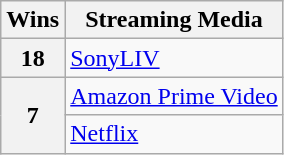<table class="wikitable" style="display:inline-table;">
<tr>
<th>Wins</th>
<th>Streaming Media</th>
</tr>
<tr>
<th>18</th>
<td><a href='#'>SonyLIV</a></td>
</tr>
<tr>
<th rowspan="2">7</th>
<td><a href='#'>Amazon Prime Video</a></td>
</tr>
<tr>
<td><a href='#'>Netflix</a></td>
</tr>
</table>
